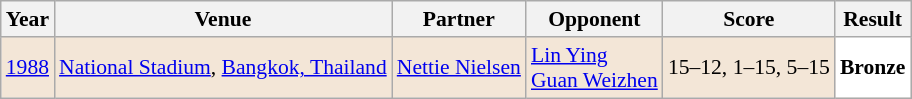<table class="sortable wikitable" style="font-size: 90%;">
<tr>
<th>Year</th>
<th>Venue</th>
<th>Partner</th>
<th>Opponent</th>
<th>Score</th>
<th>Result</th>
</tr>
<tr style="background:#F3E6D7">
<td align="center"><a href='#'>1988</a></td>
<td align="left"><a href='#'>National Stadium</a>, <a href='#'>Bangkok, Thailand</a></td>
<td align="left"> <a href='#'>Nettie Nielsen</a></td>
<td align="left"> <a href='#'>Lin Ying</a> <br> <a href='#'>Guan Weizhen</a></td>
<td align="left">15–12, 1–15, 5–15</td>
<td style="text-align:left; background: white"> <strong>Bronze</strong></td>
</tr>
</table>
